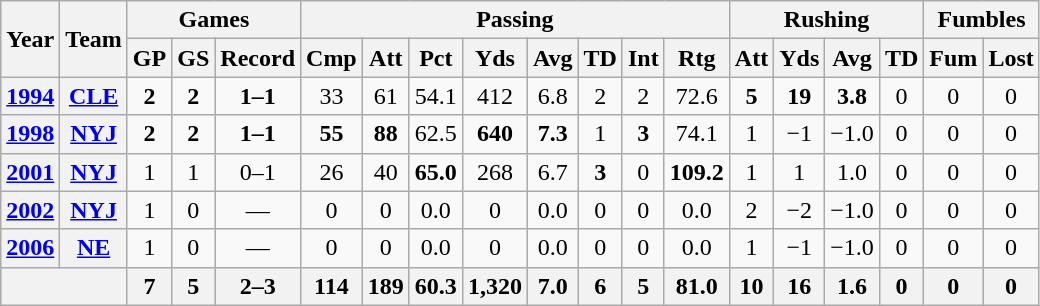<table class="wikitable" style="text-align:center;">
<tr>
<th rowspan="2">Year</th>
<th rowspan="2">Team</th>
<th colspan="3">Games</th>
<th colspan="8">Passing</th>
<th colspan="4">Rushing</th>
<th colspan="2">Fumbles</th>
</tr>
<tr>
<th>GP</th>
<th>GS</th>
<th>Record</th>
<th>Cmp</th>
<th>Att</th>
<th>Pct</th>
<th>Yds</th>
<th>Avg</th>
<th>TD</th>
<th>Int</th>
<th>Rtg</th>
<th>Att</th>
<th>Yds</th>
<th>Avg</th>
<th>TD</th>
<th>Fum</th>
<th>Lost</th>
</tr>
<tr>
<th><a href='#'>1994</a></th>
<th><a href='#'>CLE</a></th>
<td><strong>2</strong></td>
<td><strong>2</strong></td>
<td><strong>1–1</strong></td>
<td>33</td>
<td>61</td>
<td>54.1</td>
<td>412</td>
<td>6.8</td>
<td>2</td>
<td>2</td>
<td>72.6</td>
<td><strong>5</strong></td>
<td><strong>19</strong></td>
<td><strong>3.8</strong></td>
<td>0</td>
<td>0</td>
<td>0</td>
</tr>
<tr>
<th><a href='#'>1998</a></th>
<th><a href='#'>NYJ</a></th>
<td><strong>2</strong></td>
<td><strong>2</strong></td>
<td><strong>1–1</strong></td>
<td><strong>55</strong></td>
<td><strong>88</strong></td>
<td>62.5</td>
<td><strong>640</strong></td>
<td><strong>7.3</strong></td>
<td>1</td>
<td><strong>3</strong></td>
<td>74.1</td>
<td>1</td>
<td>−1</td>
<td>−1.0</td>
<td>0</td>
<td>0</td>
<td>0</td>
</tr>
<tr>
<th><a href='#'>2001</a></th>
<th><a href='#'>NYJ</a></th>
<td>1</td>
<td>1</td>
<td>0–1</td>
<td>26</td>
<td>40</td>
<td><strong>65.0</strong></td>
<td>268</td>
<td>6.7</td>
<td><strong>3</strong></td>
<td>0</td>
<td><strong>109.2</strong></td>
<td>1</td>
<td>1</td>
<td>1.0</td>
<td>0</td>
<td>0</td>
<td>0</td>
</tr>
<tr>
<th><a href='#'>2002</a></th>
<th><a href='#'>NYJ</a></th>
<td>1</td>
<td>0</td>
<td>—</td>
<td>0</td>
<td>0</td>
<td>0.0</td>
<td>0</td>
<td>0.0</td>
<td>0</td>
<td>0</td>
<td>0.0</td>
<td>2</td>
<td>−2</td>
<td>−1.0</td>
<td>0</td>
<td>0</td>
<td>0</td>
</tr>
<tr>
<th><a href='#'>2006</a></th>
<th><a href='#'>NE</a></th>
<td>1</td>
<td>0</td>
<td>—</td>
<td>0</td>
<td>0</td>
<td>0.0</td>
<td>0</td>
<td>0.0</td>
<td>0</td>
<td>0</td>
<td>0.0</td>
<td>1</td>
<td>−1</td>
<td>−1.0</td>
<td>0</td>
<td>0</td>
<td>0</td>
</tr>
<tr>
<th colspan="2"></th>
<th>7</th>
<th>5</th>
<th>2–3</th>
<th>114</th>
<th>189</th>
<th>60.3</th>
<th>1,320</th>
<th>7.0</th>
<th>6</th>
<th>5</th>
<th>81.0</th>
<th>10</th>
<th>16</th>
<th>1.6</th>
<th>0</th>
<th>0</th>
<th>0</th>
</tr>
</table>
